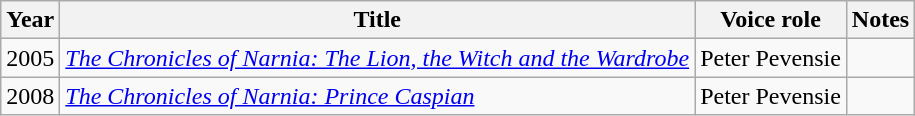<table class="wikitable sortable">
<tr>
<th>Year</th>
<th>Title</th>
<th>Voice role</th>
<th class="unsortable">Notes</th>
</tr>
<tr>
<td>2005</td>
<td><em><a href='#'>The Chronicles of Narnia: The Lion, the Witch and the Wardrobe</a></em></td>
<td>Peter Pevensie</td>
<td></td>
</tr>
<tr>
<td>2008</td>
<td><em><a href='#'>The Chronicles of Narnia: Prince Caspian</a></em></td>
<td>Peter Pevensie</td>
<td></td>
</tr>
</table>
